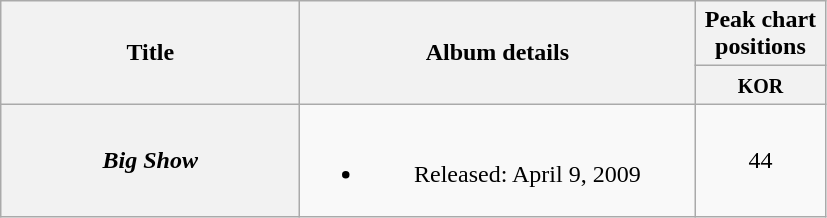<table class="wikitable plainrowheaders" style="text-align:center;">
<tr>
<th scope="col" rowspan="2" style="width:12em;">Title</th>
<th scope="col" rowspan="2" style="width:16em;">Album details</th>
<th scope="col" colspan="1" style="width:5em;">Peak chart positions</th>
</tr>
<tr>
<th><small>KOR</small><br></th>
</tr>
<tr>
<th scope="row"><em>Big Show</em></th>
<td><br><ul><li>Released: April 9, 2009</li></ul></td>
<td>44</td>
</tr>
</table>
